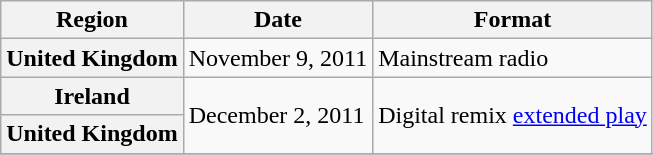<table class="wikitable plainrowheaders">
<tr>
<th scope="col">Region</th>
<th scope="col">Date</th>
<th scope="col">Format</th>
</tr>
<tr>
<th scope="row">United Kingdom</th>
<td>November 9, 2011</td>
<td>Mainstream radio</td>
</tr>
<tr>
<th scope="row">Ireland</th>
<td rowspan="2">December 2, 2011</td>
<td rowspan="2">Digital remix <a href='#'>extended play</a></td>
</tr>
<tr>
<th scope="row">United Kingdom</th>
</tr>
<tr>
</tr>
</table>
